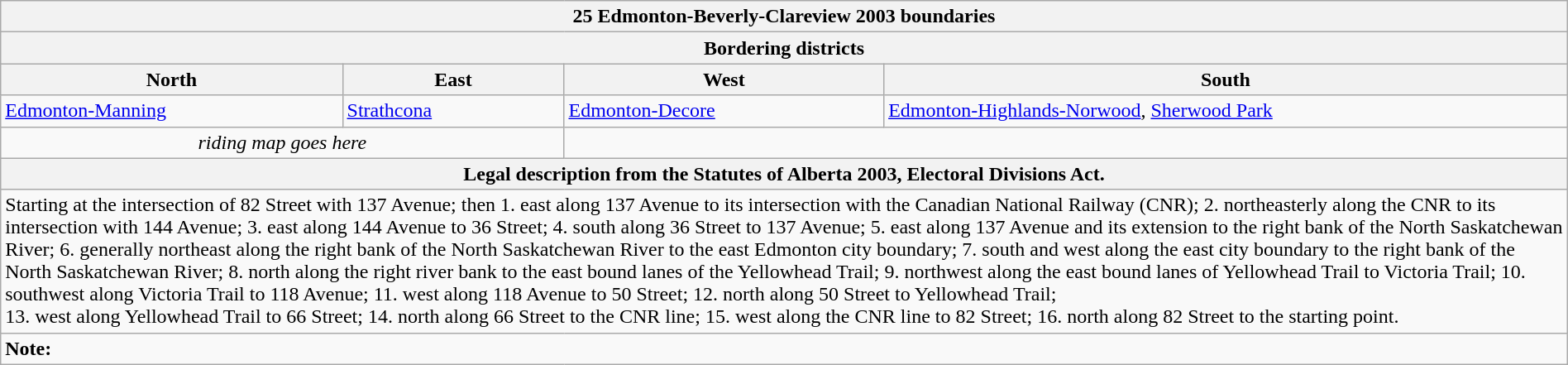<table class="wikitable collapsible collapsed" style="width:100%;">
<tr>
<th colspan=4>25 Edmonton-Beverly-Clareview 2003 boundaries</th>
</tr>
<tr>
<th colspan=4>Bordering districts</th>
</tr>
<tr>
<th>North</th>
<th>East</th>
<th>West</th>
<th>South</th>
</tr>
<tr>
<td><a href='#'>Edmonton-Manning</a></td>
<td><a href='#'>Strathcona</a></td>
<td><a href='#'>Edmonton-Decore</a></td>
<td><a href='#'>Edmonton-Highlands-Norwood</a>, <a href='#'>Sherwood Park</a></td>
</tr>
<tr>
<td colspan=2 align=center><em>riding map goes here</em></td>
<td colspan=2 align=center></td>
</tr>
<tr>
<th colspan=4>Legal description from the Statutes of Alberta 2003, Electoral Divisions Act.</th>
</tr>
<tr>
<td colspan=4>Starting at the intersection of 82 Street with 137 Avenue; then 1. east along 137 Avenue to its intersection with the Canadian National Railway (CNR); 2. northeasterly along the CNR to its intersection with 144 Avenue; 3. east along 144 Avenue to 36 Street; 4. south along 36 Street to 137 Avenue; 5. east along 137 Avenue and its extension to the right bank of the North Saskatchewan River; 6. generally northeast along the right bank of the North Saskatchewan River to the east Edmonton city boundary; 7. south and west along the east city boundary to the right bank of the North Saskatchewan River; 8. north along the right river bank to the east bound lanes of the Yellowhead Trail; 9. northwest along the east bound lanes of Yellowhead Trail to Victoria Trail; 10. southwest along Victoria Trail to 118 Avenue; 11. west along 118 Avenue to 50 Street; 12. north along 50 Street to Yellowhead Trail;<br>13. west along Yellowhead Trail to 66 Street; 14. north along 66 Street to the CNR line; 15. west along the CNR line to 82 Street; 16. north along 82 Street to the starting point.</td>
</tr>
<tr>
<td colspan=4><strong>Note:</strong></td>
</tr>
</table>
